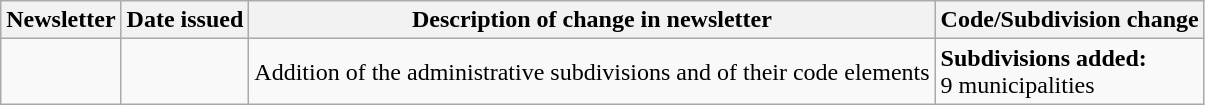<table class="wikitable">
<tr>
<th>Newsletter</th>
<th>Date issued</th>
<th>Description of change in newsletter</th>
<th>Code/Subdivision change</th>
</tr>
<tr>
<td id="I-8"></td>
<td></td>
<td>Addition of the administrative subdivisions and of their code elements</td>
<td style=white-space:nowrap><strong>Subdivisions added:</strong><br> 9 municipalities</td>
</tr>
</table>
